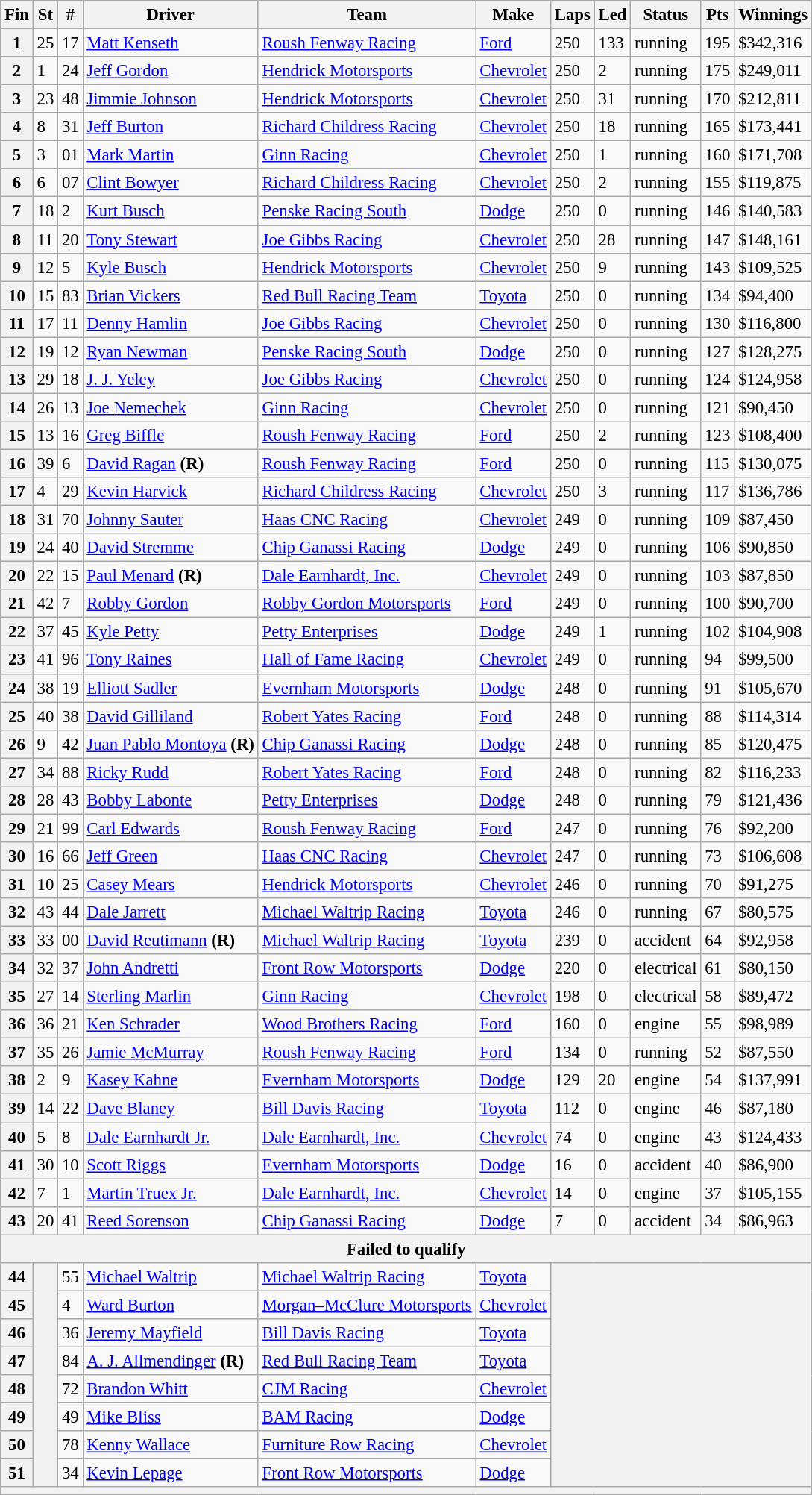<table class="wikitable" style="font-size:95%">
<tr>
<th>Fin</th>
<th>St</th>
<th>#</th>
<th>Driver</th>
<th>Team</th>
<th>Make</th>
<th>Laps</th>
<th>Led</th>
<th>Status</th>
<th>Pts</th>
<th>Winnings</th>
</tr>
<tr>
<th>1</th>
<td>25</td>
<td>17</td>
<td><a href='#'>Matt Kenseth</a></td>
<td><a href='#'>Roush Fenway Racing</a></td>
<td><a href='#'>Ford</a></td>
<td>250</td>
<td>133</td>
<td>running</td>
<td>195</td>
<td>$342,316</td>
</tr>
<tr>
<th>2</th>
<td>1</td>
<td>24</td>
<td><a href='#'>Jeff Gordon</a></td>
<td><a href='#'>Hendrick Motorsports</a></td>
<td><a href='#'>Chevrolet</a></td>
<td>250</td>
<td>2</td>
<td>running</td>
<td>175</td>
<td>$249,011</td>
</tr>
<tr>
<th>3</th>
<td>23</td>
<td>48</td>
<td><a href='#'>Jimmie Johnson</a></td>
<td><a href='#'>Hendrick Motorsports</a></td>
<td><a href='#'>Chevrolet</a></td>
<td>250</td>
<td>31</td>
<td>running</td>
<td>170</td>
<td>$212,811</td>
</tr>
<tr>
<th>4</th>
<td>8</td>
<td>31</td>
<td><a href='#'>Jeff Burton</a></td>
<td><a href='#'>Richard Childress Racing</a></td>
<td><a href='#'>Chevrolet</a></td>
<td>250</td>
<td>18</td>
<td>running</td>
<td>165</td>
<td>$173,441</td>
</tr>
<tr>
<th>5</th>
<td>3</td>
<td>01</td>
<td><a href='#'>Mark Martin</a></td>
<td><a href='#'>Ginn Racing</a></td>
<td><a href='#'>Chevrolet</a></td>
<td>250</td>
<td>1</td>
<td>running</td>
<td>160</td>
<td>$171,708</td>
</tr>
<tr>
<th>6</th>
<td>6</td>
<td>07</td>
<td><a href='#'>Clint Bowyer</a></td>
<td><a href='#'>Richard Childress Racing</a></td>
<td><a href='#'>Chevrolet</a></td>
<td>250</td>
<td>2</td>
<td>running</td>
<td>155</td>
<td>$119,875</td>
</tr>
<tr>
<th>7</th>
<td>18</td>
<td>2</td>
<td><a href='#'>Kurt Busch</a></td>
<td><a href='#'>Penske Racing South</a></td>
<td><a href='#'>Dodge</a></td>
<td>250</td>
<td>0</td>
<td>running</td>
<td>146</td>
<td>$140,583</td>
</tr>
<tr>
<th>8</th>
<td>11</td>
<td>20</td>
<td><a href='#'>Tony Stewart</a></td>
<td><a href='#'>Joe Gibbs Racing</a></td>
<td><a href='#'>Chevrolet</a></td>
<td>250</td>
<td>28</td>
<td>running</td>
<td>147</td>
<td>$148,161</td>
</tr>
<tr>
<th>9</th>
<td>12</td>
<td>5</td>
<td><a href='#'>Kyle Busch</a></td>
<td><a href='#'>Hendrick Motorsports</a></td>
<td><a href='#'>Chevrolet</a></td>
<td>250</td>
<td>9</td>
<td>running</td>
<td>143</td>
<td>$109,525</td>
</tr>
<tr>
<th>10</th>
<td>15</td>
<td>83</td>
<td><a href='#'>Brian Vickers</a></td>
<td><a href='#'>Red Bull Racing Team</a></td>
<td><a href='#'>Toyota</a></td>
<td>250</td>
<td>0</td>
<td>running</td>
<td>134</td>
<td>$94,400</td>
</tr>
<tr>
<th>11</th>
<td>17</td>
<td>11</td>
<td><a href='#'>Denny Hamlin</a></td>
<td><a href='#'>Joe Gibbs Racing</a></td>
<td><a href='#'>Chevrolet</a></td>
<td>250</td>
<td>0</td>
<td>running</td>
<td>130</td>
<td>$116,800</td>
</tr>
<tr>
<th>12</th>
<td>19</td>
<td>12</td>
<td><a href='#'>Ryan Newman</a></td>
<td><a href='#'>Penske Racing South</a></td>
<td><a href='#'>Dodge</a></td>
<td>250</td>
<td>0</td>
<td>running</td>
<td>127</td>
<td>$128,275</td>
</tr>
<tr>
<th>13</th>
<td>29</td>
<td>18</td>
<td><a href='#'>J. J. Yeley</a></td>
<td><a href='#'>Joe Gibbs Racing</a></td>
<td><a href='#'>Chevrolet</a></td>
<td>250</td>
<td>0</td>
<td>running</td>
<td>124</td>
<td>$124,958</td>
</tr>
<tr>
<th>14</th>
<td>26</td>
<td>13</td>
<td><a href='#'>Joe Nemechek</a></td>
<td><a href='#'>Ginn Racing</a></td>
<td><a href='#'>Chevrolet</a></td>
<td>250</td>
<td>0</td>
<td>running</td>
<td>121</td>
<td>$90,450</td>
</tr>
<tr>
<th>15</th>
<td>13</td>
<td>16</td>
<td><a href='#'>Greg Biffle</a></td>
<td><a href='#'>Roush Fenway Racing</a></td>
<td><a href='#'>Ford</a></td>
<td>250</td>
<td>2</td>
<td>running</td>
<td>123</td>
<td>$108,400</td>
</tr>
<tr>
<th>16</th>
<td>39</td>
<td>6</td>
<td><a href='#'>David Ragan</a> <strong>(R)</strong></td>
<td><a href='#'>Roush Fenway Racing</a></td>
<td><a href='#'>Ford</a></td>
<td>250</td>
<td>0</td>
<td>running</td>
<td>115</td>
<td>$130,075</td>
</tr>
<tr>
<th>17</th>
<td>4</td>
<td>29</td>
<td><a href='#'>Kevin Harvick</a></td>
<td><a href='#'>Richard Childress Racing</a></td>
<td><a href='#'>Chevrolet</a></td>
<td>250</td>
<td>3</td>
<td>running</td>
<td>117</td>
<td>$136,786</td>
</tr>
<tr>
<th>18</th>
<td>31</td>
<td>70</td>
<td><a href='#'>Johnny Sauter</a></td>
<td><a href='#'>Haas CNC Racing</a></td>
<td><a href='#'>Chevrolet</a></td>
<td>249</td>
<td>0</td>
<td>running</td>
<td>109</td>
<td>$87,450</td>
</tr>
<tr>
<th>19</th>
<td>24</td>
<td>40</td>
<td><a href='#'>David Stremme</a></td>
<td><a href='#'>Chip Ganassi Racing</a></td>
<td><a href='#'>Dodge</a></td>
<td>249</td>
<td>0</td>
<td>running</td>
<td>106</td>
<td>$90,850</td>
</tr>
<tr>
<th>20</th>
<td>22</td>
<td>15</td>
<td><a href='#'>Paul Menard</a> <strong>(R)</strong></td>
<td><a href='#'>Dale Earnhardt, Inc.</a></td>
<td><a href='#'>Chevrolet</a></td>
<td>249</td>
<td>0</td>
<td>running</td>
<td>103</td>
<td>$87,850</td>
</tr>
<tr>
<th>21</th>
<td>42</td>
<td>7</td>
<td><a href='#'>Robby Gordon</a></td>
<td><a href='#'>Robby Gordon Motorsports</a></td>
<td><a href='#'>Ford</a></td>
<td>249</td>
<td>0</td>
<td>running</td>
<td>100</td>
<td>$90,700</td>
</tr>
<tr>
<th>22</th>
<td>37</td>
<td>45</td>
<td><a href='#'>Kyle Petty</a></td>
<td><a href='#'>Petty Enterprises</a></td>
<td><a href='#'>Dodge</a></td>
<td>249</td>
<td>1</td>
<td>running</td>
<td>102</td>
<td>$104,908</td>
</tr>
<tr>
<th>23</th>
<td>41</td>
<td>96</td>
<td><a href='#'>Tony Raines</a></td>
<td><a href='#'>Hall of Fame Racing</a></td>
<td><a href='#'>Chevrolet</a></td>
<td>249</td>
<td>0</td>
<td>running</td>
<td>94</td>
<td>$99,500</td>
</tr>
<tr>
<th>24</th>
<td>38</td>
<td>19</td>
<td><a href='#'>Elliott Sadler</a></td>
<td><a href='#'>Evernham Motorsports</a></td>
<td><a href='#'>Dodge</a></td>
<td>248</td>
<td>0</td>
<td>running</td>
<td>91</td>
<td>$105,670</td>
</tr>
<tr>
<th>25</th>
<td>40</td>
<td>38</td>
<td><a href='#'>David Gilliland</a></td>
<td><a href='#'>Robert Yates Racing</a></td>
<td><a href='#'>Ford</a></td>
<td>248</td>
<td>0</td>
<td>running</td>
<td>88</td>
<td>$114,314</td>
</tr>
<tr>
<th>26</th>
<td>9</td>
<td>42</td>
<td><a href='#'>Juan Pablo Montoya</a> <strong>(R)</strong></td>
<td><a href='#'>Chip Ganassi Racing</a></td>
<td><a href='#'>Dodge</a></td>
<td>248</td>
<td>0</td>
<td>running</td>
<td>85</td>
<td>$120,475</td>
</tr>
<tr>
<th>27</th>
<td>34</td>
<td>88</td>
<td><a href='#'>Ricky Rudd</a></td>
<td><a href='#'>Robert Yates Racing</a></td>
<td><a href='#'>Ford</a></td>
<td>248</td>
<td>0</td>
<td>running</td>
<td>82</td>
<td>$116,233</td>
</tr>
<tr>
<th>28</th>
<td>28</td>
<td>43</td>
<td><a href='#'>Bobby Labonte</a></td>
<td><a href='#'>Petty Enterprises</a></td>
<td><a href='#'>Dodge</a></td>
<td>248</td>
<td>0</td>
<td>running</td>
<td>79</td>
<td>$121,436</td>
</tr>
<tr>
<th>29</th>
<td>21</td>
<td>99</td>
<td><a href='#'>Carl Edwards</a></td>
<td><a href='#'>Roush Fenway Racing</a></td>
<td><a href='#'>Ford</a></td>
<td>247</td>
<td>0</td>
<td>running</td>
<td>76</td>
<td>$92,200</td>
</tr>
<tr>
<th>30</th>
<td>16</td>
<td>66</td>
<td><a href='#'>Jeff Green</a></td>
<td><a href='#'>Haas CNC Racing</a></td>
<td><a href='#'>Chevrolet</a></td>
<td>247</td>
<td>0</td>
<td>running</td>
<td>73</td>
<td>$106,608</td>
</tr>
<tr>
<th>31</th>
<td>10</td>
<td>25</td>
<td><a href='#'>Casey Mears</a></td>
<td><a href='#'>Hendrick Motorsports</a></td>
<td><a href='#'>Chevrolet</a></td>
<td>246</td>
<td>0</td>
<td>running</td>
<td>70</td>
<td>$91,275</td>
</tr>
<tr>
<th>32</th>
<td>43</td>
<td>44</td>
<td><a href='#'>Dale Jarrett</a></td>
<td><a href='#'>Michael Waltrip Racing</a></td>
<td><a href='#'>Toyota</a></td>
<td>246</td>
<td>0</td>
<td>running</td>
<td>67</td>
<td>$80,575</td>
</tr>
<tr>
<th>33</th>
<td>33</td>
<td>00</td>
<td><a href='#'>David Reutimann</a> <strong>(R)</strong></td>
<td><a href='#'>Michael Waltrip Racing</a></td>
<td><a href='#'>Toyota</a></td>
<td>239</td>
<td>0</td>
<td>accident</td>
<td>64</td>
<td>$92,958</td>
</tr>
<tr>
<th>34</th>
<td>32</td>
<td>37</td>
<td><a href='#'>John Andretti</a></td>
<td><a href='#'>Front Row Motorsports</a></td>
<td><a href='#'>Dodge</a></td>
<td>220</td>
<td>0</td>
<td>electrical</td>
<td>61</td>
<td>$80,150</td>
</tr>
<tr>
<th>35</th>
<td>27</td>
<td>14</td>
<td><a href='#'>Sterling Marlin</a></td>
<td><a href='#'>Ginn Racing</a></td>
<td><a href='#'>Chevrolet</a></td>
<td>198</td>
<td>0</td>
<td>electrical</td>
<td>58</td>
<td>$89,472</td>
</tr>
<tr>
<th>36</th>
<td>36</td>
<td>21</td>
<td><a href='#'>Ken Schrader</a></td>
<td><a href='#'>Wood Brothers Racing</a></td>
<td><a href='#'>Ford</a></td>
<td>160</td>
<td>0</td>
<td>engine</td>
<td>55</td>
<td>$98,989</td>
</tr>
<tr>
<th>37</th>
<td>35</td>
<td>26</td>
<td><a href='#'>Jamie McMurray</a></td>
<td><a href='#'>Roush Fenway Racing</a></td>
<td><a href='#'>Ford</a></td>
<td>134</td>
<td>0</td>
<td>running</td>
<td>52</td>
<td>$87,550</td>
</tr>
<tr>
<th>38</th>
<td>2</td>
<td>9</td>
<td><a href='#'>Kasey Kahne</a></td>
<td><a href='#'>Evernham Motorsports</a></td>
<td><a href='#'>Dodge</a></td>
<td>129</td>
<td>20</td>
<td>engine</td>
<td>54</td>
<td>$137,991</td>
</tr>
<tr>
<th>39</th>
<td>14</td>
<td>22</td>
<td><a href='#'>Dave Blaney</a></td>
<td><a href='#'>Bill Davis Racing</a></td>
<td><a href='#'>Toyota</a></td>
<td>112</td>
<td>0</td>
<td>engine</td>
<td>46</td>
<td>$87,180</td>
</tr>
<tr>
<th>40</th>
<td>5</td>
<td>8</td>
<td><a href='#'>Dale Earnhardt Jr.</a></td>
<td><a href='#'>Dale Earnhardt, Inc.</a></td>
<td><a href='#'>Chevrolet</a></td>
<td>74</td>
<td>0</td>
<td>engine</td>
<td>43</td>
<td>$124,433</td>
</tr>
<tr>
<th>41</th>
<td>30</td>
<td>10</td>
<td><a href='#'>Scott Riggs</a></td>
<td><a href='#'>Evernham Motorsports</a></td>
<td><a href='#'>Dodge</a></td>
<td>16</td>
<td>0</td>
<td>accident</td>
<td>40</td>
<td>$86,900</td>
</tr>
<tr>
<th>42</th>
<td>7</td>
<td>1</td>
<td><a href='#'>Martin Truex Jr.</a></td>
<td><a href='#'>Dale Earnhardt, Inc.</a></td>
<td><a href='#'>Chevrolet</a></td>
<td>14</td>
<td>0</td>
<td>engine</td>
<td>37</td>
<td>$105,155</td>
</tr>
<tr>
<th>43</th>
<td>20</td>
<td>41</td>
<td><a href='#'>Reed Sorenson</a></td>
<td><a href='#'>Chip Ganassi Racing</a></td>
<td><a href='#'>Dodge</a></td>
<td>7</td>
<td>0</td>
<td>accident</td>
<td>34</td>
<td>$86,963</td>
</tr>
<tr>
<th colspan="11">Failed to qualify</th>
</tr>
<tr>
<th>44</th>
<th rowspan="8"></th>
<td>55</td>
<td><a href='#'>Michael Waltrip</a></td>
<td><a href='#'>Michael Waltrip Racing</a></td>
<td><a href='#'>Toyota</a></td>
<th colspan="5" rowspan="8"></th>
</tr>
<tr>
<th>45</th>
<td>4</td>
<td><a href='#'>Ward Burton</a></td>
<td><a href='#'>Morgan–McClure Motorsports</a></td>
<td><a href='#'>Chevrolet</a></td>
</tr>
<tr>
<th>46</th>
<td>36</td>
<td><a href='#'>Jeremy Mayfield</a></td>
<td><a href='#'>Bill Davis Racing</a></td>
<td><a href='#'>Toyota</a></td>
</tr>
<tr>
<th>47</th>
<td>84</td>
<td><a href='#'>A. J. Allmendinger</a> <strong>(R)</strong></td>
<td><a href='#'>Red Bull Racing Team</a></td>
<td><a href='#'>Toyota</a></td>
</tr>
<tr>
<th>48</th>
<td>72</td>
<td><a href='#'>Brandon Whitt</a></td>
<td><a href='#'>CJM Racing</a></td>
<td><a href='#'>Chevrolet</a></td>
</tr>
<tr>
<th>49</th>
<td>49</td>
<td><a href='#'>Mike Bliss</a></td>
<td><a href='#'>BAM Racing</a></td>
<td><a href='#'>Dodge</a></td>
</tr>
<tr>
<th>50</th>
<td>78</td>
<td><a href='#'>Kenny Wallace</a></td>
<td><a href='#'>Furniture Row Racing</a></td>
<td><a href='#'>Chevrolet</a></td>
</tr>
<tr>
<th>51</th>
<td>34</td>
<td><a href='#'>Kevin Lepage</a></td>
<td><a href='#'>Front Row Motorsports</a></td>
<td><a href='#'>Dodge</a></td>
</tr>
<tr>
<th colspan="11"></th>
</tr>
</table>
